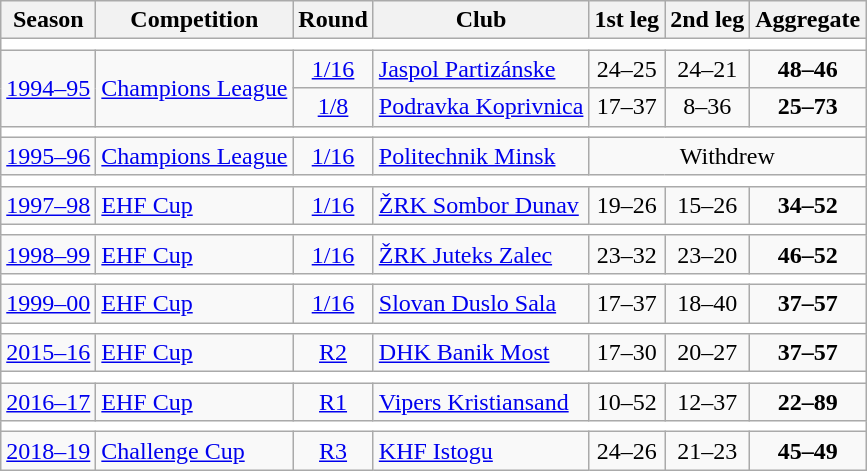<table class="wikitable">
<tr>
<th>Season</th>
<th>Competition</th>
<th>Round</th>
<th>Club</th>
<th>1st leg</th>
<th>2nd leg</th>
<th>Aggregate</th>
</tr>
<tr>
<td colspan="7" bgcolor=white></td>
</tr>
<tr>
<td rowspan="2"><a href='#'>1994–95</a></td>
<td rowspan="2"><a href='#'>Champions League</a></td>
<td style="text-align:center;"><a href='#'>1/16</a></td>
<td> <a href='#'>Jaspol Partizánske</a></td>
<td style="text-align:center;">24–25</td>
<td style="text-align:center;">24–21</td>
<td style="text-align:center;"><strong>48–46</strong></td>
</tr>
<tr>
<td style="text-align:center;"><a href='#'>1/8</a></td>
<td> <a href='#'>Podravka Koprivnica</a></td>
<td style="text-align:center;">17–37</td>
<td style="text-align:center;">8–36</td>
<td style="text-align:center;"><strong>25–73</strong></td>
</tr>
<tr>
<td colspan="7" bgcolor=white></td>
</tr>
<tr>
<td><a href='#'>1995–96</a></td>
<td><a href='#'>Champions League</a></td>
<td style="text-align:center;"><a href='#'>1/16</a></td>
<td> <a href='#'>Politechnik Minsk</a></td>
<td colspan="3" style="text-align:center;">Withdrew</td>
</tr>
<tr>
<td colspan="7" bgcolor=white></td>
</tr>
<tr>
<td><a href='#'>1997–98</a></td>
<td><a href='#'>EHF Cup</a></td>
<td style="text-align:center;"><a href='#'>1/16</a></td>
<td> <a href='#'>ŽRK Sombor Dunav</a></td>
<td style="text-align:center;">19–26</td>
<td style="text-align:center;">15–26</td>
<td style="text-align:center;"><strong>34–52</strong></td>
</tr>
<tr>
<td colspan="7" bgcolor=white></td>
</tr>
<tr>
<td><a href='#'>1998–99</a></td>
<td><a href='#'>EHF Cup</a></td>
<td style="text-align:center;"><a href='#'>1/16</a></td>
<td> <a href='#'>ŽRK Juteks Zalec</a></td>
<td style="text-align:center;">23–32</td>
<td style="text-align:center;">23–20</td>
<td style="text-align:center;"><strong>46–52</strong></td>
</tr>
<tr>
<td colspan="7" bgcolor=white></td>
</tr>
<tr>
<td><a href='#'>1999–00</a></td>
<td><a href='#'>EHF Cup</a></td>
<td style="text-align:center;"><a href='#'>1/16</a></td>
<td> <a href='#'>Slovan Duslo Sala</a></td>
<td style="text-align:center;">17–37</td>
<td style="text-align:center;">18–40</td>
<td style="text-align:center;"><strong>37–57</strong></td>
</tr>
<tr>
<td colspan="7" bgcolor=white></td>
</tr>
<tr>
<td><a href='#'>2015–16</a></td>
<td><a href='#'>EHF Cup</a></td>
<td style="text-align:center;"><a href='#'>R2</a></td>
<td> <a href='#'>DHK Banik Most</a></td>
<td style="text-align:center;">17–30</td>
<td style="text-align:center;">20–27</td>
<td style="text-align:center;"><strong>37–57</strong></td>
</tr>
<tr>
<td colspan="7" bgcolor=white></td>
</tr>
<tr>
<td><a href='#'>2016–17</a></td>
<td><a href='#'>EHF Cup</a></td>
<td style="text-align:center;"><a href='#'>R1</a></td>
<td> <a href='#'>Vipers Kristiansand</a></td>
<td style="text-align:center;">10–52</td>
<td style="text-align:center;">12–37</td>
<td style="text-align:center;"><strong>22–89</strong></td>
</tr>
<tr>
<td colspan="7" bgcolor=white></td>
</tr>
<tr>
<td><a href='#'>2018–19</a></td>
<td><a href='#'>Challenge Cup</a></td>
<td style="text-align:center;"><a href='#'>R3</a></td>
<td> <a href='#'>KHF Istogu</a></td>
<td style="text-align:center;">24–26</td>
<td style="text-align:center;">21–23</td>
<td style="text-align:center;"><strong>45–49</strong></td>
</tr>
</table>
